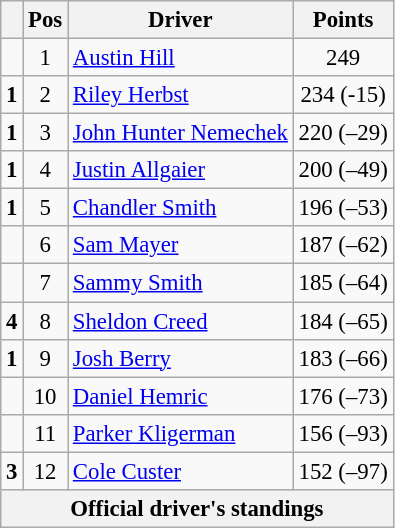<table class="wikitable" style="font-size: 95%;">
<tr>
<th></th>
<th>Pos</th>
<th>Driver</th>
<th>Points</th>
</tr>
<tr>
<td align="left"></td>
<td style="text-align:center;">1</td>
<td><a href='#'>Austin Hill</a></td>
<td style="text-align:center;">249</td>
</tr>
<tr>
<td align="left"> <strong>1</strong></td>
<td style="text-align:center;">2</td>
<td><a href='#'>Riley Herbst</a></td>
<td style="text-align:center;">234 (-15)</td>
</tr>
<tr>
<td align="left"> <strong>1</strong></td>
<td style="text-align:center;">3</td>
<td><a href='#'>John Hunter Nemechek</a></td>
<td style="text-align:center;">220 (–29)</td>
</tr>
<tr>
<td align="left"> <strong>1</strong></td>
<td style="text-align:center;">4</td>
<td><a href='#'>Justin Allgaier</a></td>
<td style="text-align:center;">200 (–49)</td>
</tr>
<tr>
<td align="left"> <strong>1</strong></td>
<td style="text-align:center;">5</td>
<td><a href='#'>Chandler Smith</a></td>
<td style="text-align:center;">196 (–53)</td>
</tr>
<tr>
<td align="left"></td>
<td style="text-align:center;">6</td>
<td><a href='#'>Sam Mayer</a></td>
<td style="text-align:center;">187 (–62)</td>
</tr>
<tr>
<td align="left"></td>
<td style="text-align:center;">7</td>
<td><a href='#'>Sammy Smith</a></td>
<td style="text-align:center;">185 (–64)</td>
</tr>
<tr>
<td align="left"> <strong>4</strong></td>
<td style="text-align:center;">8</td>
<td><a href='#'>Sheldon Creed</a></td>
<td style="text-align:center;">184 (–65)</td>
</tr>
<tr>
<td align="left"> <strong>1</strong></td>
<td style="text-align:center;">9</td>
<td><a href='#'>Josh Berry</a></td>
<td style="text-align:center;">183 (–66)</td>
</tr>
<tr>
<td align="left"></td>
<td style="text-align:center;">10</td>
<td><a href='#'>Daniel Hemric</a></td>
<td style="text-align:center;">176 (–73)</td>
</tr>
<tr>
<td align="left"></td>
<td style="text-align:center;">11</td>
<td><a href='#'>Parker Kligerman</a></td>
<td style="text-align:center;">156 (–93)</td>
</tr>
<tr>
<td align="left"> <strong>3</strong></td>
<td style="text-align:center;">12</td>
<td><a href='#'>Cole Custer</a></td>
<td style="text-align:center;">152 (–97)</td>
</tr>
<tr class="sortbottom">
<th colspan="9">Official driver's standings</th>
</tr>
</table>
